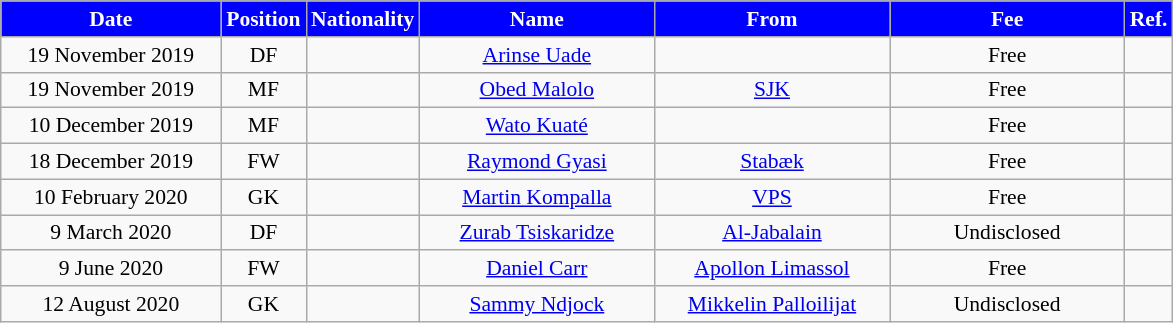<table class="wikitable"  style="text-align:center; font-size:90%; ">
<tr>
<th style="background:#00f; color:white; width:140px;">Date</th>
<th style="background:#00f; color:white; width:50px;">Position</th>
<th style="background:#00f; color:white; width:50px;">Nationality</th>
<th style="background:#00f; color:white; width:150px;">Name</th>
<th style="background:#00f; color:white; width:150px;">From</th>
<th style="background:#00f; color:white; width:150px;">Fee</th>
<th style="background:#00f; color:white; width:20px;">Ref.</th>
</tr>
<tr>
<td>19 November 2019</td>
<td>DF</td>
<td></td>
<td><a href='#'>Arinse Uade</a></td>
<td></td>
<td>Free</td>
<td></td>
</tr>
<tr>
<td>19 November 2019</td>
<td>MF</td>
<td></td>
<td><a href='#'>Obed Malolo</a></td>
<td><a href='#'>SJK</a></td>
<td>Free</td>
<td></td>
</tr>
<tr>
<td>10 December 2019</td>
<td>MF</td>
<td></td>
<td><a href='#'>Wato Kuaté</a></td>
<td></td>
<td>Free</td>
<td></td>
</tr>
<tr>
<td>18 December 2019</td>
<td>FW</td>
<td></td>
<td><a href='#'>Raymond Gyasi</a></td>
<td><a href='#'>Stabæk</a></td>
<td>Free</td>
<td></td>
</tr>
<tr>
<td>10 February 2020</td>
<td>GK</td>
<td></td>
<td><a href='#'>Martin Kompalla</a></td>
<td><a href='#'>VPS</a></td>
<td>Free</td>
<td></td>
</tr>
<tr>
<td>9 March 2020</td>
<td>DF</td>
<td></td>
<td><a href='#'>Zurab Tsiskaridze</a></td>
<td><a href='#'>Al-Jabalain</a></td>
<td>Undisclosed</td>
<td></td>
</tr>
<tr>
<td>9 June 2020</td>
<td>FW</td>
<td></td>
<td><a href='#'>Daniel Carr</a></td>
<td><a href='#'>Apollon Limassol</a></td>
<td>Free</td>
<td></td>
</tr>
<tr>
<td>12 August 2020</td>
<td>GK</td>
<td></td>
<td><a href='#'>Sammy Ndjock</a></td>
<td><a href='#'>Mikkelin Palloilijat</a></td>
<td>Undisclosed</td>
<td></td>
</tr>
</table>
